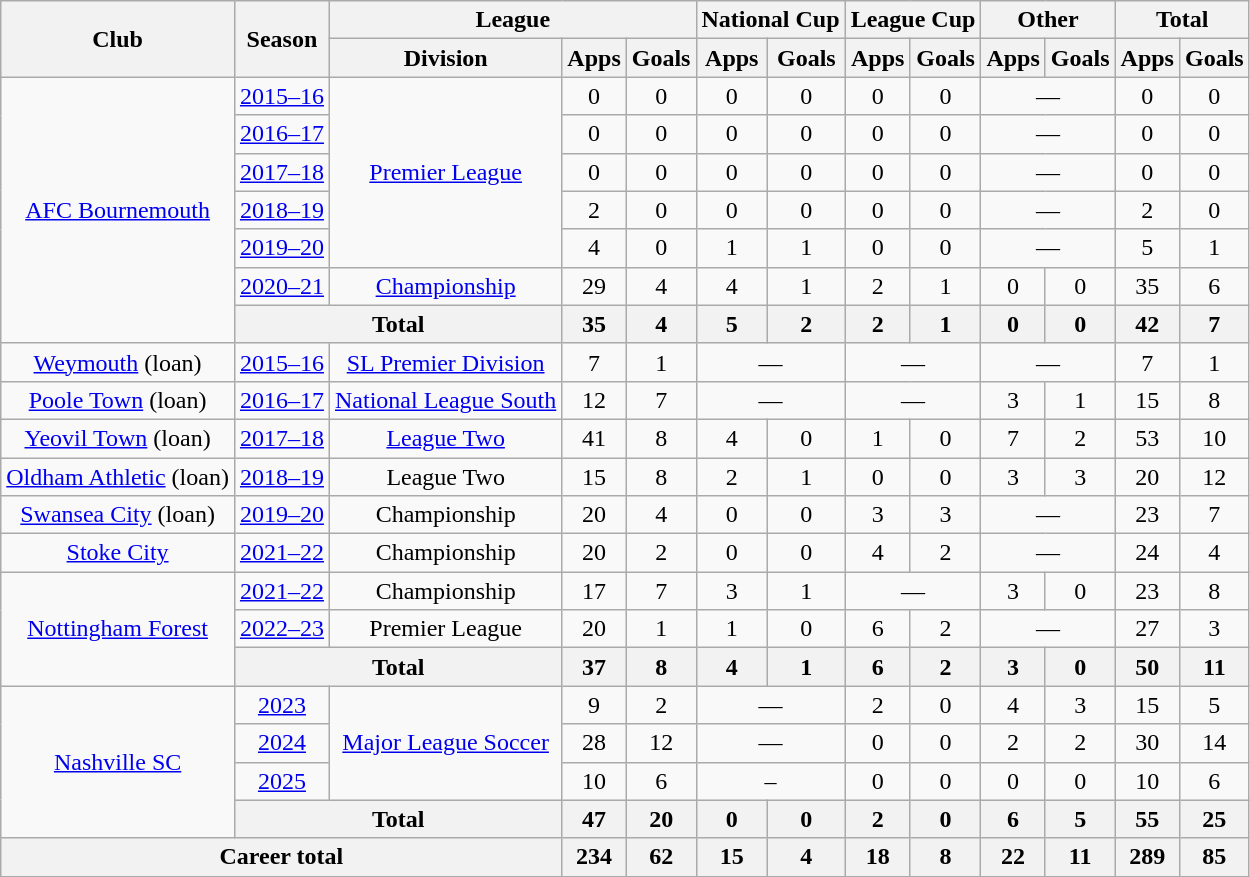<table class="wikitable" style="text-align:center">
<tr>
<th rowspan="2">Club</th>
<th rowspan="2">Season</th>
<th colspan="3">League</th>
<th colspan="2">National Cup</th>
<th colspan="2">League Cup</th>
<th colspan="2">Other</th>
<th colspan="2">Total</th>
</tr>
<tr>
<th>Division</th>
<th>Apps</th>
<th>Goals</th>
<th>Apps</th>
<th>Goals</th>
<th>Apps</th>
<th>Goals</th>
<th>Apps</th>
<th>Goals</th>
<th>Apps</th>
<th>Goals</th>
</tr>
<tr>
<td rowspan=7><a href='#'>AFC Bournemouth</a></td>
<td><a href='#'>2015–16</a></td>
<td rowspan=5><a href='#'>Premier League</a></td>
<td>0</td>
<td>0</td>
<td>0</td>
<td>0</td>
<td>0</td>
<td>0</td>
<td colspan=2>—</td>
<td>0</td>
<td>0</td>
</tr>
<tr>
<td><a href='#'>2016–17</a></td>
<td>0</td>
<td>0</td>
<td>0</td>
<td>0</td>
<td>0</td>
<td>0</td>
<td colspan=2>—</td>
<td>0</td>
<td>0</td>
</tr>
<tr>
<td><a href='#'>2017–18</a></td>
<td>0</td>
<td>0</td>
<td>0</td>
<td>0</td>
<td>0</td>
<td>0</td>
<td colspan=2>—</td>
<td>0</td>
<td>0</td>
</tr>
<tr>
<td><a href='#'>2018–19</a></td>
<td>2</td>
<td>0</td>
<td>0</td>
<td>0</td>
<td>0</td>
<td>0</td>
<td colspan=2>—</td>
<td>2</td>
<td>0</td>
</tr>
<tr>
<td><a href='#'>2019–20</a></td>
<td>4</td>
<td>0</td>
<td>1</td>
<td>1</td>
<td>0</td>
<td>0</td>
<td colspan=2>—</td>
<td>5</td>
<td>1</td>
</tr>
<tr>
<td><a href='#'>2020–21</a></td>
<td><a href='#'>Championship</a></td>
<td>29</td>
<td>4</td>
<td>4</td>
<td>1</td>
<td>2</td>
<td>1</td>
<td>0</td>
<td>0</td>
<td>35</td>
<td>6</td>
</tr>
<tr>
<th colspan=2>Total</th>
<th>35</th>
<th>4</th>
<th>5</th>
<th>2</th>
<th>2</th>
<th>1</th>
<th>0</th>
<th>0</th>
<th>42</th>
<th>7</th>
</tr>
<tr>
<td><a href='#'>Weymouth</a> (loan)</td>
<td><a href='#'>2015–16</a></td>
<td><a href='#'>SL Premier Division</a></td>
<td>7</td>
<td>1</td>
<td colspan=2>—</td>
<td colspan=2>—</td>
<td colspan=2>—</td>
<td>7</td>
<td>1</td>
</tr>
<tr>
<td><a href='#'>Poole Town</a> (loan)</td>
<td><a href='#'>2016–17</a></td>
<td><a href='#'>National League South</a></td>
<td>12</td>
<td>7</td>
<td colspan=2>—</td>
<td colspan=2>—</td>
<td>3</td>
<td>1</td>
<td>15</td>
<td>8</td>
</tr>
<tr>
<td><a href='#'>Yeovil Town</a> (loan)</td>
<td><a href='#'>2017–18</a></td>
<td><a href='#'>League Two</a></td>
<td>41</td>
<td>8</td>
<td>4</td>
<td>0</td>
<td>1</td>
<td>0</td>
<td>7</td>
<td>2</td>
<td>53</td>
<td>10</td>
</tr>
<tr>
<td><a href='#'>Oldham Athletic</a> (loan)</td>
<td><a href='#'>2018–19</a></td>
<td>League Two</td>
<td>15</td>
<td>8</td>
<td>2</td>
<td>1</td>
<td>0</td>
<td>0</td>
<td>3</td>
<td>3</td>
<td>20</td>
<td>12</td>
</tr>
<tr>
<td><a href='#'>Swansea City</a> (loan)</td>
<td><a href='#'>2019–20</a></td>
<td>Championship</td>
<td>20</td>
<td>4</td>
<td>0</td>
<td>0</td>
<td>3</td>
<td>3</td>
<td colspan=2>—</td>
<td>23</td>
<td>7</td>
</tr>
<tr>
<td><a href='#'>Stoke City</a></td>
<td><a href='#'>2021–22</a></td>
<td>Championship</td>
<td>20</td>
<td>2</td>
<td>0</td>
<td>0</td>
<td>4</td>
<td>2</td>
<td colspan=2>—</td>
<td>24</td>
<td>4</td>
</tr>
<tr>
<td rowspan=3><a href='#'>Nottingham Forest</a></td>
<td><a href='#'>2021–22</a></td>
<td>Championship</td>
<td>17</td>
<td>7</td>
<td>3</td>
<td>1</td>
<td colspan=2>—</td>
<td>3</td>
<td>0</td>
<td>23</td>
<td>8</td>
</tr>
<tr>
<td><a href='#'>2022–23</a></td>
<td>Premier League</td>
<td>20</td>
<td>1</td>
<td>1</td>
<td>0</td>
<td>6</td>
<td>2</td>
<td colspan=2>—</td>
<td>27</td>
<td>3</td>
</tr>
<tr>
<th colspan=2>Total</th>
<th>37</th>
<th>8</th>
<th>4</th>
<th>1</th>
<th>6</th>
<th>2</th>
<th>3</th>
<th>0</th>
<th>50</th>
<th>11</th>
</tr>
<tr>
<td rowspan=4><a href='#'>Nashville SC</a></td>
<td><a href='#'>2023</a></td>
<td rowspan=3><a href='#'>Major League Soccer</a></td>
<td>9</td>
<td>2</td>
<td colspan=2>—</td>
<td>2</td>
<td>0</td>
<td>4</td>
<td>3</td>
<td>15</td>
<td>5</td>
</tr>
<tr>
<td><a href='#'>2024</a></td>
<td>28</td>
<td>12</td>
<td colspan=2>—</td>
<td>0</td>
<td>0</td>
<td>2</td>
<td>2</td>
<td>30</td>
<td>14</td>
</tr>
<tr>
<td><a href='#'>2025</a></td>
<td>10</td>
<td>6</td>
<td colspan=2>–</td>
<td>0</td>
<td>0</td>
<td>0</td>
<td>0</td>
<td>10</td>
<td>6</td>
</tr>
<tr>
<th colspan=2>Total</th>
<th>47</th>
<th>20</th>
<th>0</th>
<th>0</th>
<th>2</th>
<th>0</th>
<th>6</th>
<th>5</th>
<th>55</th>
<th>25</th>
</tr>
<tr>
<th colspan=3>Career total</th>
<th>234</th>
<th>62</th>
<th>15</th>
<th>4</th>
<th>18</th>
<th>8</th>
<th>22</th>
<th>11</th>
<th>289</th>
<th>85</th>
</tr>
</table>
